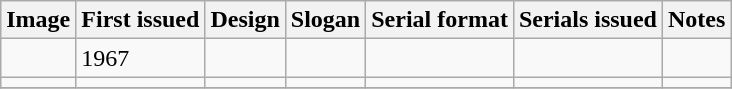<table class="wikitable">
<tr>
<th>Image</th>
<th>First issued</th>
<th>Design</th>
<th>Slogan</th>
<th>Serial format</th>
<th>Serials issued</th>
<th>Notes</th>
</tr>
<tr>
<td></td>
<td>1967</td>
<td></td>
<td></td>
<td></td>
<td></td>
<td></td>
</tr>
<tr>
<td></td>
<td></td>
<td></td>
<td></td>
<td></td>
<td></td>
<td></td>
</tr>
<tr>
</tr>
</table>
